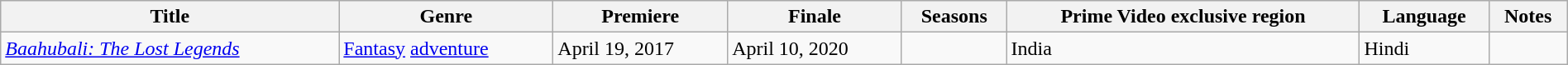<table class="wikitable sortable" style="width:100%;">
<tr>
<th>Title</th>
<th>Genre</th>
<th>Premiere</th>
<th>Finale</th>
<th>Seasons</th>
<th>Prime Video exclusive region</th>
<th>Language</th>
<th>Notes</th>
</tr>
<tr>
<td><em><a href='#'>Baahubali: The Lost Legends</a></em></td>
<td><a href='#'>Fantasy</a> <a href='#'>adventure</a></td>
<td>April 19, 2017</td>
<td>April 10, 2020</td>
<td></td>
<td>India</td>
<td>Hindi</td>
<td></td>
</tr>
</table>
